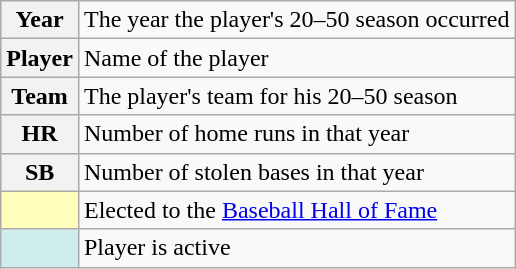<table class="wikitable">
<tr>
<th scope="row">Year</th>
<td>The year the player's 20–50 season occurred</td>
</tr>
<tr>
<th scope="row">Player</th>
<td>Name of the player</td>
</tr>
<tr>
<th scope="row">Team</th>
<td>The player's team for his 20–50 season</td>
</tr>
<tr>
<th scope="row">HR</th>
<td>Number of home runs in that year</td>
</tr>
<tr>
<th scope="row">SB</th>
<td>Number of stolen bases in that year</td>
</tr>
<tr>
<th scope="row" style="background-color: #ffffbb"></th>
<td>Elected to the <a href='#'>Baseball Hall of Fame</a></td>
</tr>
<tr>
<th scope="row" style="background:#cfecec;"></th>
<td>Player is active</td>
</tr>
</table>
